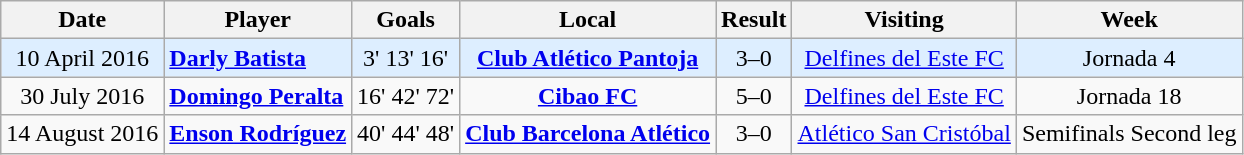<table class="wikitable" style="text-align:center">
<tr>
<th>Date</th>
<th>Player</th>
<th>Goals</th>
<th>Local</th>
<th>Result</th>
<th>Visiting</th>
<th>Week</th>
</tr>
<tr bgcolor=#DDEEFF>
<td>10 April 2016</td>
<td align="left"><strong> <a href='#'>Darly Batista</a></strong></td>
<td>3' 13' 16'</td>
<td><strong><a href='#'>Club Atlético Pantoja</a></strong></td>
<td>3–0</td>
<td><a href='#'>Delfines del Este FC</a></td>
<td>Jornada 4</td>
</tr>
<tr>
<td>30 July 2016</td>
<td align="left"><strong> <a href='#'>Domingo Peralta</a></strong></td>
<td>16' 42' 72'</td>
<td><strong><a href='#'>Cibao FC</a></strong></td>
<td>5–0</td>
<td><a href='#'>Delfines del Este FC</a></td>
<td>Jornada 18</td>
</tr>
<tr>
<td>14 August 2016</td>
<td align="left"><strong> <a href='#'>Enson Rodríguez</a></strong></td>
<td>40' 44' 48'</td>
<td><strong><a href='#'>Club Barcelona Atlético</a></strong></td>
<td>3–0</td>
<td><a href='#'>Atlético San Cristóbal</a></td>
<td>Semifinals Second leg</td>
</tr>
</table>
